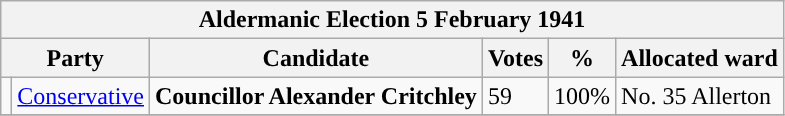<table class="wikitable">
<tr>
<th colspan="6"><strong>Aldermanic Election 5 February 1941</strong></th>
</tr>
<tr>
<th colspan="2">Party</th>
<th>Candidate</th>
<th>Votes</th>
<th>%</th>
<th>Allocated ward</th>
</tr>
<tr>
<td style="background-color:"></td>
<td><a href='#'>Conservative</a></td>
<td><strong>Councillor Alexander Critchley</strong></td>
<td>59</td>
<td>100%</td>
<td>No. 35 Allerton</td>
</tr>
<tr>
</tr>
</table>
